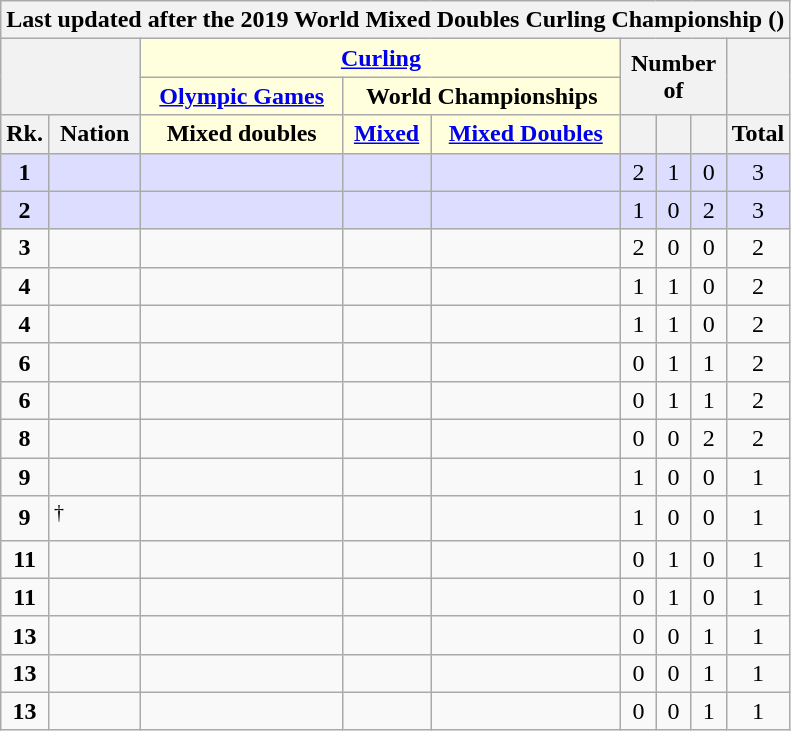<table class="wikitable" style="margin-top: 0em; text-align: center; font-size: 100%;">
<tr>
<th colspan="9">Last updated after the 2019 World Mixed Doubles Curling Championship ()</th>
</tr>
<tr>
<th rowspan="2" colspan="2"></th>
<th colspan="3" style="background: #ffd;"><a href='#'>Curling</a></th>
<th rowspan="2" colspan="3">Number of</th>
<th rowspan="2"></th>
</tr>
<tr>
<th style="background: #ffd;"><a href='#'>Olympic Games</a></th>
<th colspan="2" style="background: #ffd;">World Championships</th>
</tr>
<tr>
<th style="width: 1em;">Rk.</th>
<th>Nation</th>
<th style="background: #ffd;">Mixed doubles</th>
<th style="background: #ffd;"><a href='#'>Mixed</a></th>
<th style="background: #ffd;"><a href='#'>Mixed Doubles</a></th>
<th style="width: 1em;"></th>
<th style="width: 1em;"></th>
<th style="width: 1em;"></th>
<th style="width: 1em;">Total</th>
</tr>
<tr style="background: #ddf;">
<td><strong>1</strong></td>
<td style="text-align: left;"></td>
<td></td>
<td></td>
<td></td>
<td>2</td>
<td>1</td>
<td>0</td>
<td>3</td>
</tr>
<tr style="background: #ddf;">
<td><strong>2</strong></td>
<td style="text-align: left;"></td>
<td></td>
<td></td>
<td></td>
<td>1</td>
<td>0</td>
<td>2</td>
<td>3</td>
</tr>
<tr>
<td><strong>3</strong></td>
<td style="text-align: left;"></td>
<td></td>
<td></td>
<td></td>
<td>2</td>
<td>0</td>
<td>0</td>
<td>2</td>
</tr>
<tr>
<td><strong>4</strong></td>
<td style="text-align: left;"></td>
<td></td>
<td></td>
<td></td>
<td>1</td>
<td>1</td>
<td>0</td>
<td>2</td>
</tr>
<tr>
<td><strong>4</strong></td>
<td style="text-align: left;"></td>
<td></td>
<td></td>
<td></td>
<td>1</td>
<td>1</td>
<td>0</td>
<td>2</td>
</tr>
<tr>
<td><strong>6</strong></td>
<td style="text-align: left;"></td>
<td></td>
<td></td>
<td></td>
<td>0</td>
<td>1</td>
<td>1</td>
<td>2</td>
</tr>
<tr>
<td><strong>6</strong></td>
<td style="text-align: left;"></td>
<td></td>
<td></td>
<td></td>
<td>0</td>
<td>1</td>
<td>1</td>
<td>2</td>
</tr>
<tr>
<td><strong>8</strong></td>
<td style="text-align: left;"></td>
<td></td>
<td></td>
<td></td>
<td>0</td>
<td>0</td>
<td>2</td>
<td>2</td>
</tr>
<tr>
<td><strong>9</strong></td>
<td style="text-align: left;"></td>
<td></td>
<td></td>
<td></td>
<td>1</td>
<td>0</td>
<td>0</td>
<td>1</td>
</tr>
<tr>
<td><strong>9</strong></td>
<td style="text-align: left;"><sup>†</sup></td>
<td></td>
<td></td>
<td></td>
<td>1</td>
<td>0</td>
<td>0</td>
<td>1</td>
</tr>
<tr>
<td><strong>11</strong></td>
<td style="text-align: left;"></td>
<td></td>
<td></td>
<td></td>
<td>0</td>
<td>1</td>
<td>0</td>
<td>1</td>
</tr>
<tr>
<td><strong>11</strong></td>
<td style="text-align: left;"></td>
<td></td>
<td></td>
<td></td>
<td>0</td>
<td>1</td>
<td>0</td>
<td>1</td>
</tr>
<tr>
<td><strong>13</strong></td>
<td style="text-align: left;"></td>
<td></td>
<td></td>
<td></td>
<td>0</td>
<td>0</td>
<td>1</td>
<td>1</td>
</tr>
<tr>
<td><strong>13</strong></td>
<td style="text-align: left;"></td>
<td></td>
<td></td>
<td></td>
<td>0</td>
<td>0</td>
<td>1</td>
<td>1</td>
</tr>
<tr>
<td><strong>13</strong></td>
<td style="text-align: left;"></td>
<td></td>
<td></td>
<td></td>
<td>0</td>
<td>0</td>
<td>1</td>
<td>1</td>
</tr>
</table>
